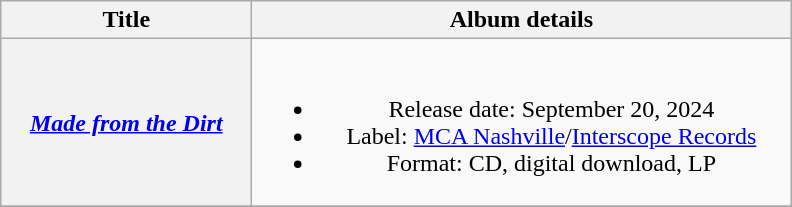<table class="wikitable plainrowheaders" style="text-align:center;">
<tr>
<th rowspan="1" style="width:10em;">Title</th>
<th rowspan="1" style="width:22em;">Album details</th>
</tr>
<tr>
<th scope="row"><em><a href='#'>Made from the Dirt</a></em></th>
<td><br><ul><li>Release date: September 20, 2024</li><li>Label: <a href='#'>MCA Nashville</a>/<a href='#'>Interscope Records</a></li><li>Format: CD, digital download, LP</li></ul></td>
</tr>
<tr>
</tr>
</table>
